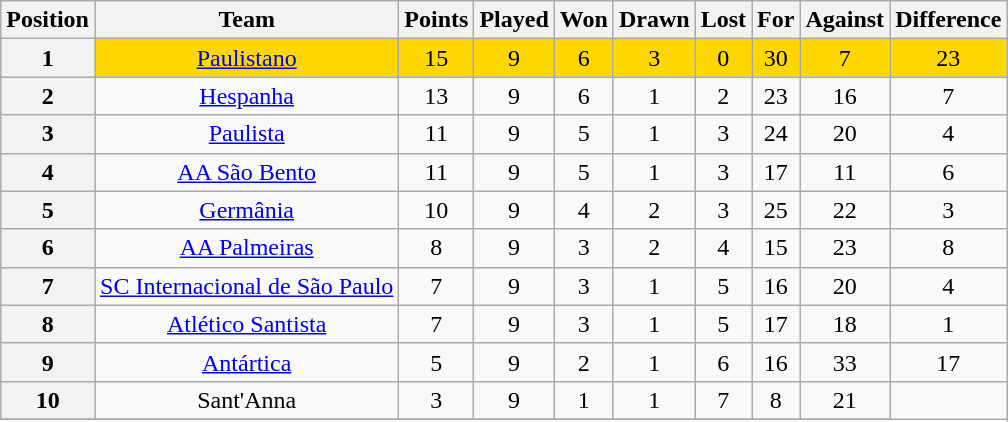<table class="wikitable" style="text-align:center">
<tr>
<th>Position</th>
<th>Team</th>
<th>Points</th>
<th>Played</th>
<th>Won</th>
<th>Drawn</th>
<th>Lost</th>
<th>For</th>
<th>Against</th>
<th>Difference</th>
</tr>
<tr style="background: gold;">
<th>1</th>
<td><a href='#'>Paulistano</a></td>
<td>15</td>
<td>9</td>
<td>6</td>
<td>3</td>
<td>0</td>
<td>30</td>
<td>7</td>
<td>23</td>
</tr>
<tr>
<th>2</th>
<td><a href='#'>Hespanha</a></td>
<td>13</td>
<td>9</td>
<td>6</td>
<td>1</td>
<td>2</td>
<td>23</td>
<td>16</td>
<td>7</td>
</tr>
<tr>
<th>3</th>
<td><a href='#'>Paulista</a></td>
<td>11</td>
<td>9</td>
<td>5</td>
<td>1</td>
<td>3</td>
<td>24</td>
<td>20</td>
<td>4</td>
</tr>
<tr>
<th>4</th>
<td><a href='#'>AA São Bento</a></td>
<td>11</td>
<td>9</td>
<td>5</td>
<td>1</td>
<td>3</td>
<td>17</td>
<td>11</td>
<td>6</td>
</tr>
<tr>
<th>5</th>
<td><a href='#'>Germânia</a></td>
<td>10</td>
<td>9</td>
<td>4</td>
<td>2</td>
<td>3</td>
<td>25</td>
<td>22</td>
<td>3</td>
</tr>
<tr>
<th>6</th>
<td><a href='#'>AA Palmeiras</a></td>
<td>8</td>
<td>9</td>
<td>3</td>
<td>2</td>
<td>4</td>
<td>15</td>
<td>23</td>
<td>8</td>
</tr>
<tr>
<th>7</th>
<td><a href='#'>SC Internacional de São Paulo</a></td>
<td>7</td>
<td>9</td>
<td>3</td>
<td>1</td>
<td>5</td>
<td>16</td>
<td>20</td>
<td>4</td>
</tr>
<tr>
<th>8</th>
<td><a href='#'>Atlético Santista</a></td>
<td>7</td>
<td>9</td>
<td>3</td>
<td>1</td>
<td>5</td>
<td>17</td>
<td>18</td>
<td>1</td>
</tr>
<tr>
<th>9</th>
<td><a href='#'>Antártica</a></td>
<td>5</td>
<td>9</td>
<td>2</td>
<td>1</td>
<td>6</td>
<td>16</td>
<td>33</td>
<td>17</td>
</tr>
<tr>
<th>10</th>
<td>Sant'Anna</td>
<td>3</td>
<td>9</td>
<td>1</td>
<td>1</td>
<td>7</td>
<td>8</td>
<td>21</td>
</tr>
<tr 13>
</tr>
</table>
